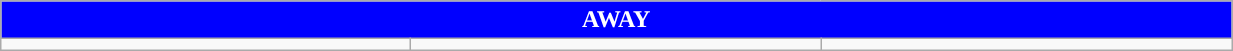<table class="wikitable collapsible collapsed" style="width:65%">
<tr>
<th colspan=10 ! style="color:white; background:blue">AWAY</th>
</tr>
<tr>
<td></td>
<td></td>
<td></td>
</tr>
</table>
